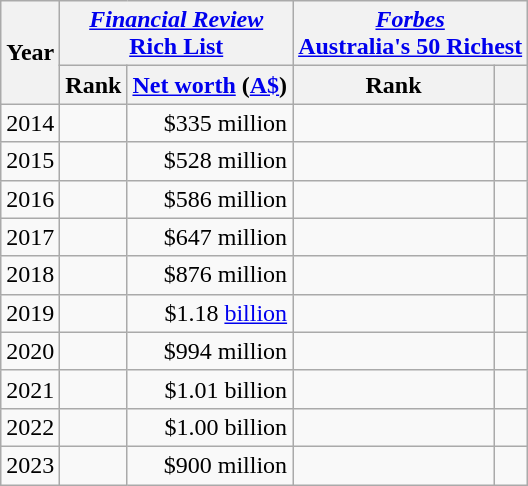<table class="wikitable">
<tr>
<th rowspan=2>Year</th>
<th colspan=2><em><a href='#'>Financial Review</a></em><br><a href='#'>Rich List</a></th>
<th colspan=2><em><a href='#'>Forbes</a></em><br><a href='#'>Australia's 50 Richest</a></th>
</tr>
<tr>
<th>Rank</th>
<th><a href='#'>Net worth</a> (<a href='#'>A$</a>)<br></th>
<th>Rank</th>
<th></th>
</tr>
<tr>
<td>2014</td>
<td align="center"></td>
<td align="right">$335 million </td>
<td align="center"></td>
<td align="right"></td>
</tr>
<tr>
<td>2015</td>
<td align="center"></td>
<td align="right">$528 million </td>
<td align="center"></td>
<td align="right"></td>
</tr>
<tr>
<td>2016</td>
<td align="center"></td>
<td align="right">$586 million </td>
<td align="center"></td>
<td align="right"></td>
</tr>
<tr>
<td>2017</td>
<td align="center"></td>
<td align="right">$647 million </td>
<td align="center"></td>
<td align="right"></td>
</tr>
<tr>
<td>2018</td>
<td align="center"></td>
<td align="right">$876 million </td>
<td align="center"></td>
<td align="right"></td>
</tr>
<tr>
<td>2019</td>
<td align="center"></td>
<td align="right">$1.18 <a href='#'>billion</a> </td>
<td align="center"></td>
<td align="right"></td>
</tr>
<tr>
<td>2020</td>
<td align="center"></td>
<td align="right">$994 million </td>
<td align="center"></td>
<td align="right"></td>
</tr>
<tr>
<td>2021</td>
<td align="center"></td>
<td align="right">$1.01 billion </td>
<td align="center"></td>
<td align="right"></td>
</tr>
<tr>
<td>2022</td>
<td align="center"></td>
<td align="right">$1.00 billion </td>
<td align="center"></td>
<td align="right"></td>
</tr>
<tr>
<td>2023</td>
<td align="center"></td>
<td align="right">$900 million </td>
<td align="center"></td>
<td align="right"></td>
</tr>
</table>
